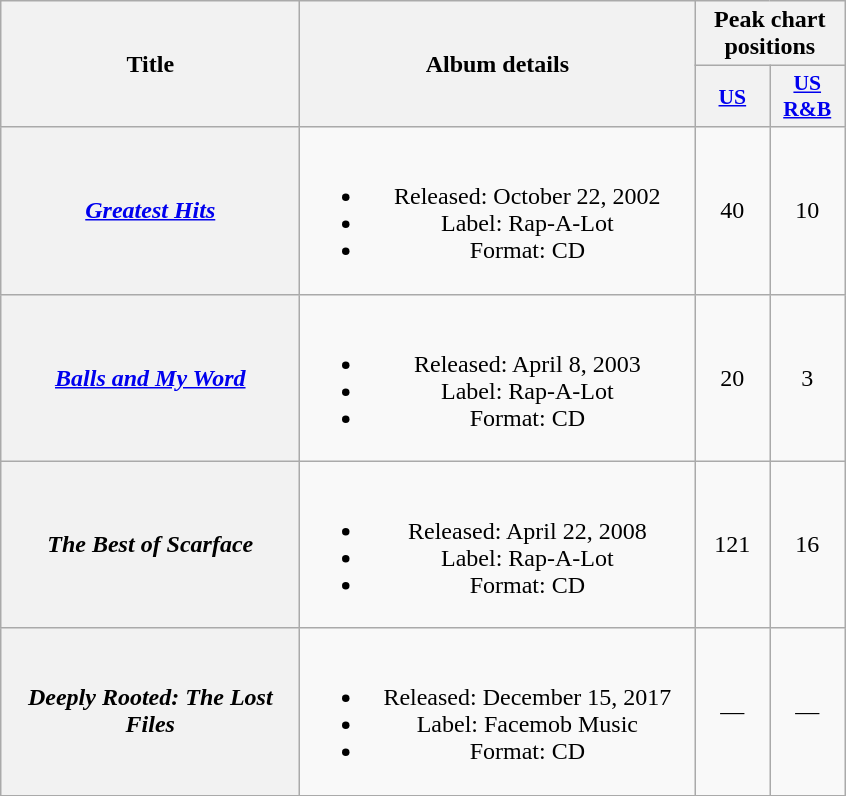<table class="wikitable plainrowheaders" style="text-align:center;">
<tr>
<th scope="col" rowspan="2" style="width:12em;">Title</th>
<th scope="col" rowspan="2" style="width:16em;">Album details</th>
<th scope="col" colspan="2">Peak chart positions</th>
</tr>
<tr>
<th scope="col" style="width:3em;font-size:90%;"><a href='#'>US</a></th>
<th scope="col" style="width:3em;font-size:90%;"><a href='#'>US R&B</a></th>
</tr>
<tr>
<th scope="row"><em><a href='#'>Greatest Hits</a></em></th>
<td><br><ul><li>Released: October 22, 2002</li><li>Label: Rap-A-Lot</li><li>Format: CD</li></ul></td>
<td>40</td>
<td>10</td>
</tr>
<tr>
<th scope="row"><em><a href='#'>Balls and My Word</a></em></th>
<td><br><ul><li>Released: April 8, 2003</li><li>Label: Rap-A-Lot</li><li>Format: CD</li></ul></td>
<td>20</td>
<td>3</td>
</tr>
<tr>
<th scope="row"><em>The Best of Scarface</em></th>
<td><br><ul><li>Released: April 22, 2008</li><li>Label: Rap-A-Lot</li><li>Format: CD</li></ul></td>
<td>121</td>
<td>16</td>
</tr>
<tr>
<th scope="row"><em>Deeply Rooted: The Lost Files</em></th>
<td><br><ul><li>Released: December 15, 2017</li><li>Label: Facemob Music</li><li>Format: CD</li></ul></td>
<td>—</td>
<td>—</td>
</tr>
<tr>
</tr>
</table>
